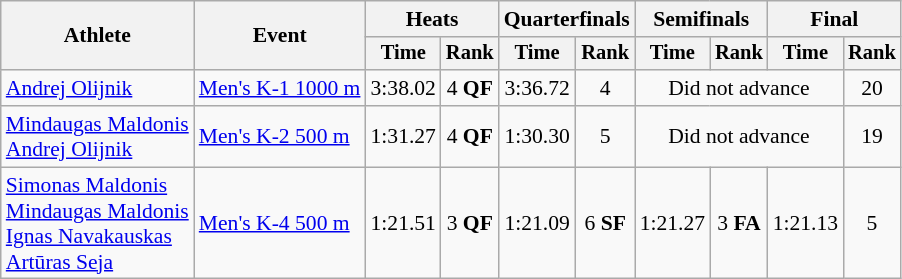<table class=wikitable style="font-size:90%">
<tr>
<th rowspan="2">Athlete</th>
<th rowspan="2">Event</th>
<th colspan=2>Heats</th>
<th colspan=2>Quarterfinals</th>
<th colspan=2>Semifinals</th>
<th colspan=2>Final</th>
</tr>
<tr style="font-size:95%">
<th>Time</th>
<th>Rank</th>
<th>Time</th>
<th>Rank</th>
<th>Time</th>
<th>Rank</th>
<th>Time</th>
<th>Rank</th>
</tr>
<tr align=center>
<td align=left><a href='#'>Andrej Olijnik</a></td>
<td align=left><a href='#'>Men's K-1 1000 m</a></td>
<td>3:38.02</td>
<td>4 <strong>QF</strong></td>
<td>3:36.72</td>
<td>4</td>
<td colspan=3>Did not advance</td>
<td>20</td>
</tr>
<tr align=center>
<td align=left><a href='#'>Mindaugas Maldonis</a> <br><a href='#'>Andrej Olijnik</a></td>
<td align=left><a href='#'>Men's K-2 500 m</a></td>
<td>1:31.27</td>
<td>4 <strong>QF</strong></td>
<td>1:30.30</td>
<td>5</td>
<td colspan=3>Did not advance</td>
<td>19</td>
</tr>
<tr align=center>
<td align=left><a href='#'>Simonas Maldonis</a> <br><a href='#'>Mindaugas Maldonis</a> <br><a href='#'>Ignas Navakauskas</a> <br><a href='#'>Artūras Seja</a></td>
<td align=left><a href='#'>Men's K-4 500 m</a></td>
<td>1:21.51</td>
<td>3 <strong>QF</strong></td>
<td>1:21.09</td>
<td>6 <strong>SF</strong></td>
<td>1:21.27</td>
<td>3 <strong>FA</strong></td>
<td>1:21.13</td>
<td>5</td>
</tr>
</table>
